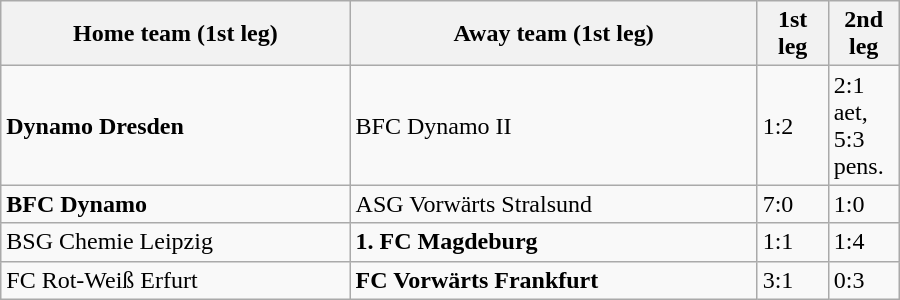<table class="wikitable" style="width:600px;">
<tr>
<th>Home team (1st leg)</th>
<th>Away team (1st leg)</th>
<th style="width:40px;">1st leg</th>
<th style="width:40px;">2nd leg</th>
</tr>
<tr>
<td><strong>Dynamo Dresden</strong></td>
<td>BFC Dynamo II</td>
<td>1:2</td>
<td>2:1 aet, 5:3 pens.</td>
</tr>
<tr>
<td><strong>BFC Dynamo</strong></td>
<td>ASG Vorwärts Stralsund</td>
<td>7:0</td>
<td>1:0</td>
</tr>
<tr>
<td>BSG Chemie Leipzig</td>
<td><strong>1. FC Magdeburg</strong></td>
<td>1:1</td>
<td>1:4</td>
</tr>
<tr>
<td>FC Rot-Weiß Erfurt</td>
<td><strong>FC Vorwärts Frankfurt</strong></td>
<td>3:1</td>
<td>0:3</td>
</tr>
</table>
